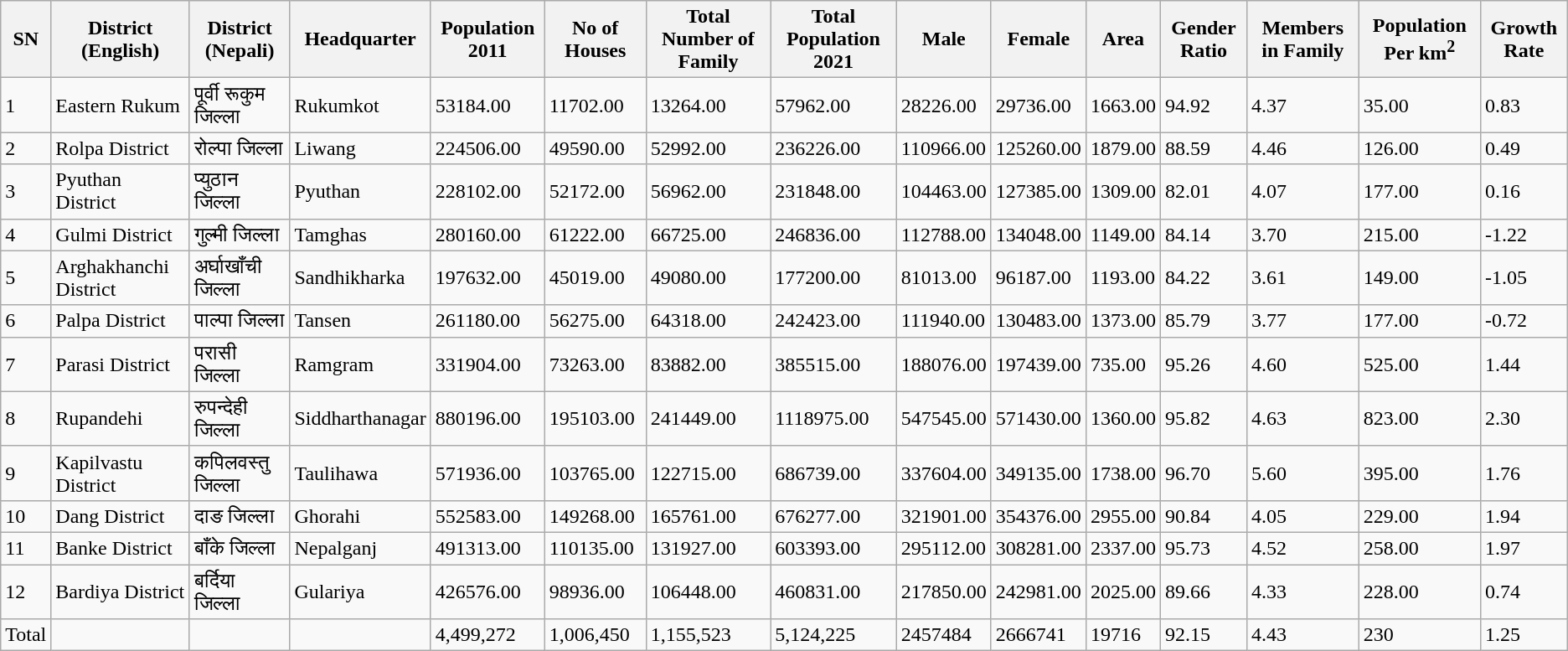<table class="wikitable sortable">
<tr>
<th>SN</th>
<th>District (English)</th>
<th>District (Nepali)</th>
<th>Headquarter</th>
<th>Population 2011</th>
<th>No of Houses</th>
<th>Total Number of Family</th>
<th>Total Population 2021</th>
<th>Male</th>
<th>Female</th>
<th>Area</th>
<th>Gender Ratio</th>
<th>Members in Family</th>
<th>Population Per km<sup>2</sup></th>
<th>Growth Rate</th>
</tr>
<tr>
<td>1</td>
<td>Eastern Rukum</td>
<td>पूर्वी रूकुम जिल्ला</td>
<td>Rukumkot</td>
<td>53184.00</td>
<td>11702.00</td>
<td>13264.00</td>
<td>57962.00</td>
<td>28226.00</td>
<td>29736.00</td>
<td>1663.00</td>
<td>94.92</td>
<td>4.37</td>
<td>35.00</td>
<td>0.83</td>
</tr>
<tr>
<td>2</td>
<td>Rolpa District</td>
<td>रोल्पा जिल्ला</td>
<td>Liwang</td>
<td>224506.00</td>
<td>49590.00</td>
<td>52992.00</td>
<td>236226.00</td>
<td>110966.00</td>
<td>125260.00</td>
<td>1879.00</td>
<td>88.59</td>
<td>4.46</td>
<td>126.00</td>
<td>0.49</td>
</tr>
<tr>
<td>3</td>
<td>Pyuthan District</td>
<td>प्युठान जिल्ला</td>
<td>Pyuthan</td>
<td>228102.00</td>
<td>52172.00</td>
<td>56962.00</td>
<td>231848.00</td>
<td>104463.00</td>
<td>127385.00</td>
<td>1309.00</td>
<td>82.01</td>
<td>4.07</td>
<td>177.00</td>
<td>0.16</td>
</tr>
<tr>
<td>4</td>
<td>Gulmi District</td>
<td>गुल्मी जिल्ला</td>
<td>Tamghas</td>
<td>280160.00</td>
<td>61222.00</td>
<td>66725.00</td>
<td>246836.00</td>
<td>112788.00</td>
<td>134048.00</td>
<td>1149.00</td>
<td>84.14</td>
<td>3.70</td>
<td>215.00</td>
<td>-1.22</td>
</tr>
<tr>
<td>5</td>
<td>Arghakhanchi District</td>
<td>अर्घाखाँची जिल्ला</td>
<td>Sandhikharka</td>
<td>197632.00</td>
<td>45019.00</td>
<td>49080.00</td>
<td>177200.00</td>
<td>81013.00</td>
<td>96187.00</td>
<td>1193.00</td>
<td>84.22</td>
<td>3.61</td>
<td>149.00</td>
<td>-1.05</td>
</tr>
<tr>
<td>6</td>
<td>Palpa District</td>
<td>पाल्पा जिल्ला</td>
<td>Tansen</td>
<td>261180.00</td>
<td>56275.00</td>
<td>64318.00</td>
<td>242423.00</td>
<td>111940.00</td>
<td>130483.00</td>
<td>1373.00</td>
<td>85.79</td>
<td>3.77</td>
<td>177.00</td>
<td>-0.72</td>
</tr>
<tr>
<td>7</td>
<td>Parasi District</td>
<td>परासी जिल्ला</td>
<td>Ramgram</td>
<td>331904.00</td>
<td>73263.00</td>
<td>83882.00</td>
<td>385515.00</td>
<td>188076.00</td>
<td>197439.00</td>
<td>735.00</td>
<td>95.26</td>
<td>4.60</td>
<td>525.00</td>
<td>1.44</td>
</tr>
<tr>
<td>8</td>
<td>Rupandehi</td>
<td>रुपन्देही जिल्ला</td>
<td>Siddharthanagar</td>
<td>880196.00</td>
<td>195103.00</td>
<td>241449.00</td>
<td>1118975.00</td>
<td>547545.00</td>
<td>571430.00</td>
<td>1360.00</td>
<td>95.82</td>
<td>4.63</td>
<td>823.00</td>
<td>2.30</td>
</tr>
<tr>
<td>9</td>
<td>Kapilvastu District</td>
<td>कपिलवस्तु जिल्ला</td>
<td>Taulihawa</td>
<td>571936.00</td>
<td>103765.00</td>
<td>122715.00</td>
<td>686739.00</td>
<td>337604.00</td>
<td>349135.00</td>
<td>1738.00</td>
<td>96.70</td>
<td>5.60</td>
<td>395.00</td>
<td>1.76</td>
</tr>
<tr>
<td>10</td>
<td>Dang District</td>
<td>दाङ जिल्ला</td>
<td>Ghorahi</td>
<td>552583.00</td>
<td>149268.00</td>
<td>165761.00</td>
<td>676277.00</td>
<td>321901.00</td>
<td>354376.00</td>
<td>2955.00</td>
<td>90.84</td>
<td>4.05</td>
<td>229.00</td>
<td>1.94</td>
</tr>
<tr>
<td>11</td>
<td>Banke District</td>
<td>बाँके जिल्ला</td>
<td>Nepalganj</td>
<td>491313.00</td>
<td>110135.00</td>
<td>131927.00</td>
<td>603393.00</td>
<td>295112.00</td>
<td>308281.00</td>
<td>2337.00</td>
<td>95.73</td>
<td>4.52</td>
<td>258.00</td>
<td>1.97</td>
</tr>
<tr>
<td>12</td>
<td>Bardiya District</td>
<td>बर्दिया जिल्ला</td>
<td>Gulariya</td>
<td>426576.00</td>
<td>98936.00</td>
<td>106448.00</td>
<td>460831.00</td>
<td>217850.00</td>
<td>242981.00</td>
<td>2025.00</td>
<td>89.66</td>
<td>4.33</td>
<td>228.00</td>
<td>0.74</td>
</tr>
<tr>
<td>Total</td>
<td></td>
<td></td>
<td></td>
<td>4,499,272</td>
<td>1,006,450</td>
<td>1,155,523</td>
<td>5,124,225</td>
<td>2457484</td>
<td>2666741</td>
<td>19716</td>
<td>92.15</td>
<td>4.43</td>
<td>230</td>
<td>1.25</td>
</tr>
</table>
